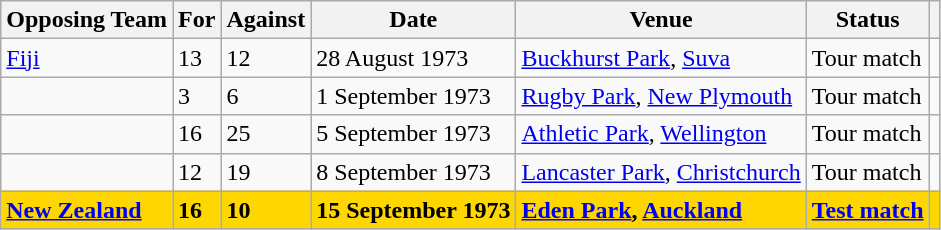<table class="wikitable">
<tr>
<th>Opposing Team</th>
<th>For</th>
<th>Against</th>
<th>Date</th>
<th>Venue</th>
<th>Status</th>
<th></th>
</tr>
<tr>
<td> <a href='#'>Fiji</a></td>
<td>13</td>
<td>12</td>
<td>28 August 1973</td>
<td><a href='#'>Buckhurst Park</a>, <a href='#'>Suva</a></td>
<td>Tour match</td>
<td></td>
</tr>
<tr>
<td></td>
<td>3</td>
<td>6</td>
<td>1 September 1973</td>
<td><a href='#'>Rugby Park</a>, <a href='#'>New Plymouth</a></td>
<td>Tour match</td>
<td></td>
</tr>
<tr>
<td></td>
<td>16</td>
<td>25</td>
<td>5 September 1973</td>
<td><a href='#'>Athletic Park</a>, <a href='#'>Wellington</a></td>
<td>Tour match</td>
<td></td>
</tr>
<tr>
<td></td>
<td>12</td>
<td>19</td>
<td>8 September 1973</td>
<td><a href='#'>Lancaster Park</a>, <a href='#'>Christchurch</a></td>
<td>Tour match</td>
<td></td>
</tr>
<tr bgcolor="gold">
<td> <strong><a href='#'>New Zealand</a></strong></td>
<td><strong>16</strong></td>
<td><strong>10</strong></td>
<td><strong>15 September 1973</strong></td>
<td><strong><a href='#'>Eden Park</a>, <a href='#'>Auckland</a></strong></td>
<td><strong><a href='#'>Test match</a></strong></td>
<td></td>
</tr>
</table>
